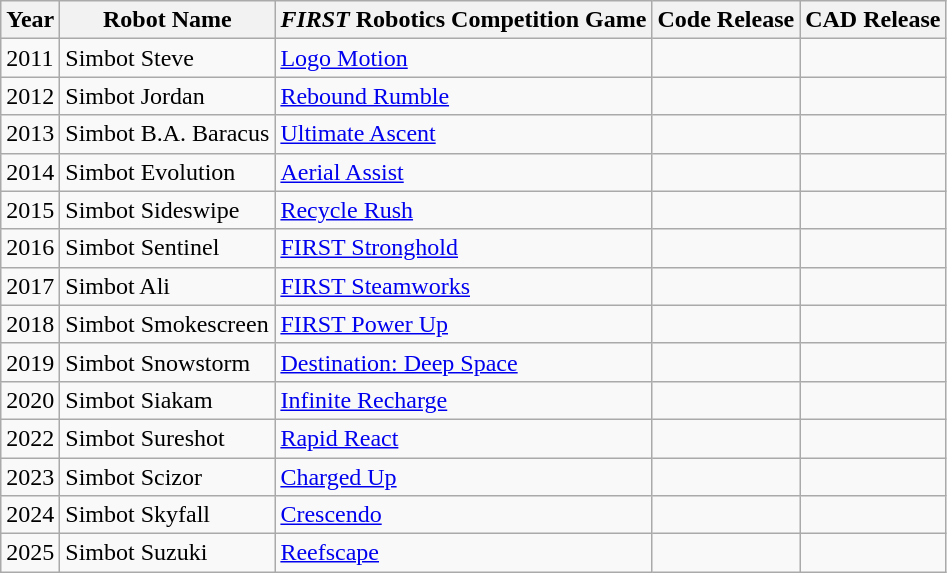<table class="wikitable">
<tr>
<th>Year</th>
<th>Robot Name</th>
<th><em>FIRST</em> Robotics Competition Game</th>
<th>Code Release</th>
<th>CAD Release</th>
</tr>
<tr>
<td>2011</td>
<td>Simbot Steve</td>
<td><a href='#'>Logo Motion</a></td>
<td></td>
<td></td>
</tr>
<tr>
<td>2012</td>
<td>Simbot Jordan</td>
<td><a href='#'>Rebound Rumble</a></td>
<td></td>
<td></td>
</tr>
<tr>
<td>2013</td>
<td>Simbot B.A. Baracus</td>
<td><a href='#'>Ultimate Ascent</a></td>
<td></td>
<td></td>
</tr>
<tr>
<td>2014</td>
<td>Simbot Evolution</td>
<td><a href='#'>Aerial Assist</a></td>
<td></td>
<td></td>
</tr>
<tr>
<td>2015</td>
<td>Simbot Sideswipe</td>
<td><a href='#'>Recycle Rush</a></td>
<td></td>
<td></td>
</tr>
<tr>
<td>2016</td>
<td>Simbot Sentinel</td>
<td><a href='#'>FIRST Stronghold</a></td>
<td></td>
<td></td>
</tr>
<tr>
<td>2017</td>
<td>Simbot Ali</td>
<td><a href='#'>FIRST Steamworks</a></td>
<td></td>
<td></td>
</tr>
<tr>
<td>2018</td>
<td>Simbot Smokescreen</td>
<td><a href='#'>FIRST Power Up</a></td>
<td></td>
<td></td>
</tr>
<tr>
<td>2019</td>
<td>Simbot Snowstorm</td>
<td><a href='#'>Destination: Deep Space</a></td>
<td></td>
<td></td>
</tr>
<tr>
<td>2020</td>
<td>Simbot Siakam</td>
<td><a href='#'>Infinite Recharge</a></td>
<td></td>
<td></td>
</tr>
<tr>
<td>2022</td>
<td>Simbot Sureshot</td>
<td><a href='#'>Rapid React</a></td>
<td></td>
<td></td>
</tr>
<tr>
<td>2023</td>
<td>Simbot Scizor</td>
<td><a href='#'>Charged Up</a></td>
<td></td>
<td></td>
</tr>
<tr>
<td>2024</td>
<td>Simbot Skyfall</td>
<td><a href='#'>Crescendo</a></td>
<td></td>
<td></td>
</tr>
<tr>
<td>2025</td>
<td>Simbot Suzuki</td>
<td><a href='#'>Reefscape</a></td>
<td></td>
<td></td>
</tr>
</table>
